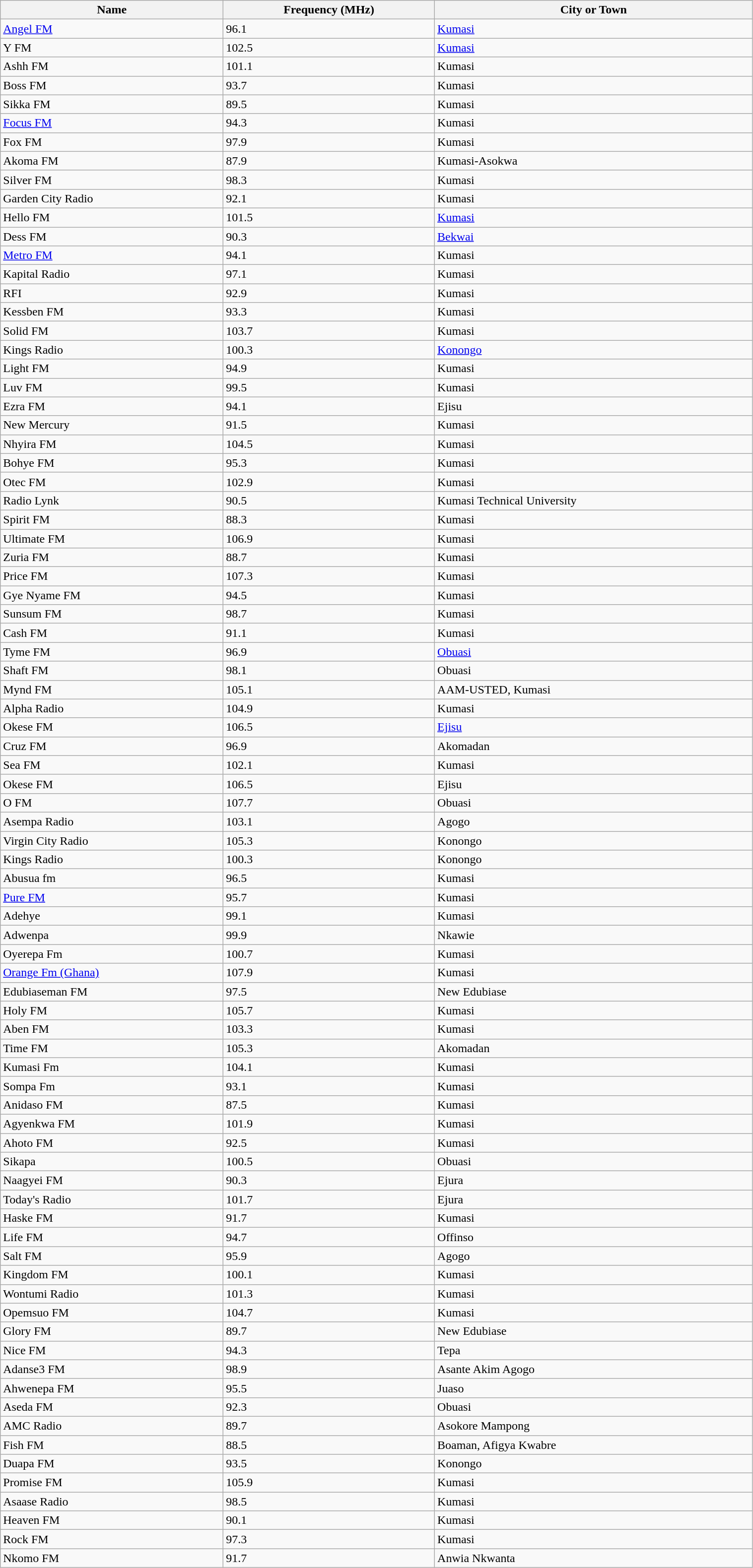<table class="wikitable sortable" style="width:80%;">
<tr>
<th>Name</th>
<th>Frequency (MHz)</th>
<th>City or Town</th>
</tr>
<tr>
<td><a href='#'>Angel FM</a></td>
<td>96.1</td>
<td><a href='#'>Kumasi</a></td>
</tr>
<tr>
<td>Y FM</td>
<td>102.5</td>
<td><a href='#'>Kumasi</a></td>
</tr>
<tr>
<td>Ashh FM</td>
<td>101.1</td>
<td>Kumasi</td>
</tr>
<tr>
<td>Boss FM</td>
<td>93.7</td>
<td>Kumasi</td>
</tr>
<tr>
<td>Sikka FM</td>
<td>89.5</td>
<td>Kumasi</td>
</tr>
<tr>
<td><a href='#'>Focus FM</a></td>
<td>94.3</td>
<td>Kumasi</td>
</tr>
<tr>
<td>Fox FM</td>
<td>97.9</td>
<td>Kumasi</td>
</tr>
<tr>
<td>Akoma FM</td>
<td>87.9</td>
<td>Kumasi-Asokwa</td>
</tr>
<tr>
<td>Silver FM</td>
<td>98.3</td>
<td>Kumasi</td>
</tr>
<tr>
<td>Garden City Radio</td>
<td>92.1</td>
<td>Kumasi</td>
</tr>
<tr>
<td>Hello FM</td>
<td>101.5</td>
<td><a href='#'>Kumasi</a></td>
</tr>
<tr>
<td>Dess FM</td>
<td>90.3</td>
<td><a href='#'>Bekwai</a></td>
</tr>
<tr>
<td><a href='#'>Metro FM</a></td>
<td>94.1</td>
<td>Kumasi</td>
</tr>
<tr>
<td>Kapital Radio</td>
<td>97.1</td>
<td>Kumasi</td>
</tr>
<tr>
<td>RFI</td>
<td>92.9</td>
<td>Kumasi</td>
</tr>
<tr>
<td>Kessben FM</td>
<td>93.3</td>
<td>Kumasi</td>
</tr>
<tr>
<td>Solid FM</td>
<td>103.7</td>
<td>Kumasi</td>
</tr>
<tr>
<td>Kings Radio</td>
<td>100.3</td>
<td><a href='#'>Konongo</a></td>
</tr>
<tr>
<td>Light FM</td>
<td>94.9</td>
<td>Kumasi</td>
</tr>
<tr>
<td>Luv FM</td>
<td>99.5</td>
<td>Kumasi</td>
</tr>
<tr>
<td>Ezra FM</td>
<td>94.1</td>
<td>Ejisu</td>
</tr>
<tr>
<td>New Mercury</td>
<td>91.5</td>
<td>Kumasi</td>
</tr>
<tr>
<td>Nhyira FM</td>
<td>104.5</td>
<td>Kumasi</td>
</tr>
<tr>
<td>Bohye FM</td>
<td>95.3</td>
<td>Kumasi</td>
</tr>
<tr>
<td>Otec FM</td>
<td>102.9</td>
<td>Kumasi</td>
</tr>
<tr>
<td>Radio Lynk</td>
<td>90.5</td>
<td>Kumasi Technical University</td>
</tr>
<tr>
<td>Spirit FM</td>
<td>88.3</td>
<td>Kumasi</td>
</tr>
<tr>
<td>Ultimate FM</td>
<td>106.9</td>
<td>Kumasi</td>
</tr>
<tr>
<td>Zuria FM</td>
<td>88.7</td>
<td>Kumasi</td>
</tr>
<tr>
<td>Price FM</td>
<td>107.3</td>
<td>Kumasi</td>
</tr>
<tr>
<td>Gye Nyame FM</td>
<td>94.5</td>
<td>Kumasi</td>
</tr>
<tr>
<td>Sunsum FM</td>
<td>98.7</td>
<td>Kumasi</td>
</tr>
<tr>
<td>Cash FM</td>
<td>91.1</td>
<td>Kumasi</td>
</tr>
<tr>
<td>Tyme FM</td>
<td>96.9</td>
<td><a href='#'>Obuasi</a></td>
</tr>
<tr>
<td>Shaft FM</td>
<td>98.1</td>
<td>Obuasi</td>
</tr>
<tr>
<td>Mynd FM</td>
<td>105.1</td>
<td>AAM-USTED, Kumasi</td>
</tr>
<tr>
<td>Alpha Radio</td>
<td>104.9</td>
<td>Kumasi</td>
</tr>
<tr>
<td>Okese FM</td>
<td>106.5</td>
<td><a href='#'>Ejisu</a></td>
</tr>
<tr>
<td>Cruz FM</td>
<td>96.9</td>
<td>Akomadan</td>
</tr>
<tr>
<td>Sea FM</td>
<td>102.1</td>
<td>Kumasi</td>
</tr>
<tr>
<td>Okese FM</td>
<td>106.5</td>
<td>Ejisu</td>
</tr>
<tr>
<td>O FM</td>
<td>107.7</td>
<td>Obuasi</td>
</tr>
<tr>
<td>Asempa Radio</td>
<td>103.1</td>
<td>Agogo</td>
</tr>
<tr>
<td>Virgin City Radio</td>
<td>105.3</td>
<td>Konongo</td>
</tr>
<tr>
<td>Kings Radio</td>
<td>100.3</td>
<td>Konongo</td>
</tr>
<tr>
<td>Abusua fm</td>
<td>96.5</td>
<td>Kumasi</td>
</tr>
<tr>
<td><a href='#'>Pure FM</a></td>
<td>95.7</td>
<td>Kumasi</td>
</tr>
<tr>
<td>Adehye</td>
<td>99.1</td>
<td>Kumasi</td>
</tr>
<tr>
<td>Adwenpa</td>
<td>99.9</td>
<td>Nkawie</td>
</tr>
<tr>
<td>Oyerepa Fm</td>
<td>100.7</td>
<td>Kumasi</td>
</tr>
<tr>
<td><a href='#'>Orange Fm (Ghana)</a></td>
<td>107.9</td>
<td>Kumasi</td>
</tr>
<tr>
<td>Edubiaseman FM</td>
<td>97.5</td>
<td>New Edubiase</td>
</tr>
<tr>
<td>Holy FM</td>
<td>105.7</td>
<td>Kumasi</td>
</tr>
<tr>
<td>Aben FM</td>
<td>103.3</td>
<td>Kumasi</td>
</tr>
<tr>
<td>Time FM</td>
<td>105.3</td>
<td>Akomadan</td>
</tr>
<tr>
<td>Kumasi Fm</td>
<td>104.1</td>
<td>Kumasi</td>
</tr>
<tr>
<td>Sompa Fm</td>
<td>93.1</td>
<td>Kumasi</td>
</tr>
<tr>
<td>Anidaso FM</td>
<td>87.5</td>
<td>Kumasi</td>
</tr>
<tr>
<td>Agyenkwa FM</td>
<td>101.9</td>
<td>Kumasi</td>
</tr>
<tr>
<td>Ahoto FM</td>
<td>92.5</td>
<td>Kumasi</td>
</tr>
<tr>
<td>Sikapa</td>
<td>100.5</td>
<td>Obuasi</td>
</tr>
<tr>
<td>Naagyei FM</td>
<td>90.3</td>
<td>Ejura</td>
</tr>
<tr>
<td>Today's Radio</td>
<td>101.7</td>
<td>Ejura</td>
</tr>
<tr>
<td>Haske FM</td>
<td>91.7</td>
<td>Kumasi</td>
</tr>
<tr>
<td>Life FM</td>
<td>94.7</td>
<td>Offinso</td>
</tr>
<tr>
<td>Salt FM</td>
<td>95.9</td>
<td>Agogo</td>
</tr>
<tr>
<td>Kingdom FM</td>
<td>100.1</td>
<td>Kumasi</td>
</tr>
<tr>
<td>Wontumi Radio</td>
<td>101.3</td>
<td>Kumasi</td>
</tr>
<tr>
<td>Opemsuo FM</td>
<td>104.7</td>
<td>Kumasi</td>
</tr>
<tr>
<td>Glory FM</td>
<td>89.7</td>
<td>New Edubiase</td>
</tr>
<tr>
<td>Nice FM</td>
<td>94.3</td>
<td>Tepa</td>
</tr>
<tr>
<td>Adanse3 FM</td>
<td>98.9</td>
<td>Asante Akim Agogo</td>
</tr>
<tr>
<td>Ahwenepa FM</td>
<td>95.5</td>
<td>Juaso</td>
</tr>
<tr>
<td>Aseda FM</td>
<td>92.3</td>
<td>Obuasi</td>
</tr>
<tr>
<td>AMC Radio</td>
<td>89.7</td>
<td>Asokore Mampong</td>
</tr>
<tr>
<td>Fish FM</td>
<td>88.5</td>
<td>Boaman, Afigya Kwabre</td>
</tr>
<tr>
<td>Duapa FM</td>
<td>93.5</td>
<td>Konongo</td>
</tr>
<tr>
<td>Promise FM</td>
<td>105.9</td>
<td>Kumasi</td>
</tr>
<tr>
<td>Asaase Radio</td>
<td>98.5</td>
<td>Kumasi</td>
</tr>
<tr>
<td>Heaven FM</td>
<td>90.1</td>
<td>Kumasi</td>
</tr>
<tr>
<td>Rock FM</td>
<td>97.3</td>
<td>Kumasi</td>
</tr>
<tr>
<td>Nkomo FM</td>
<td>91.7</td>
<td>Anwia Nkwanta</td>
</tr>
</table>
